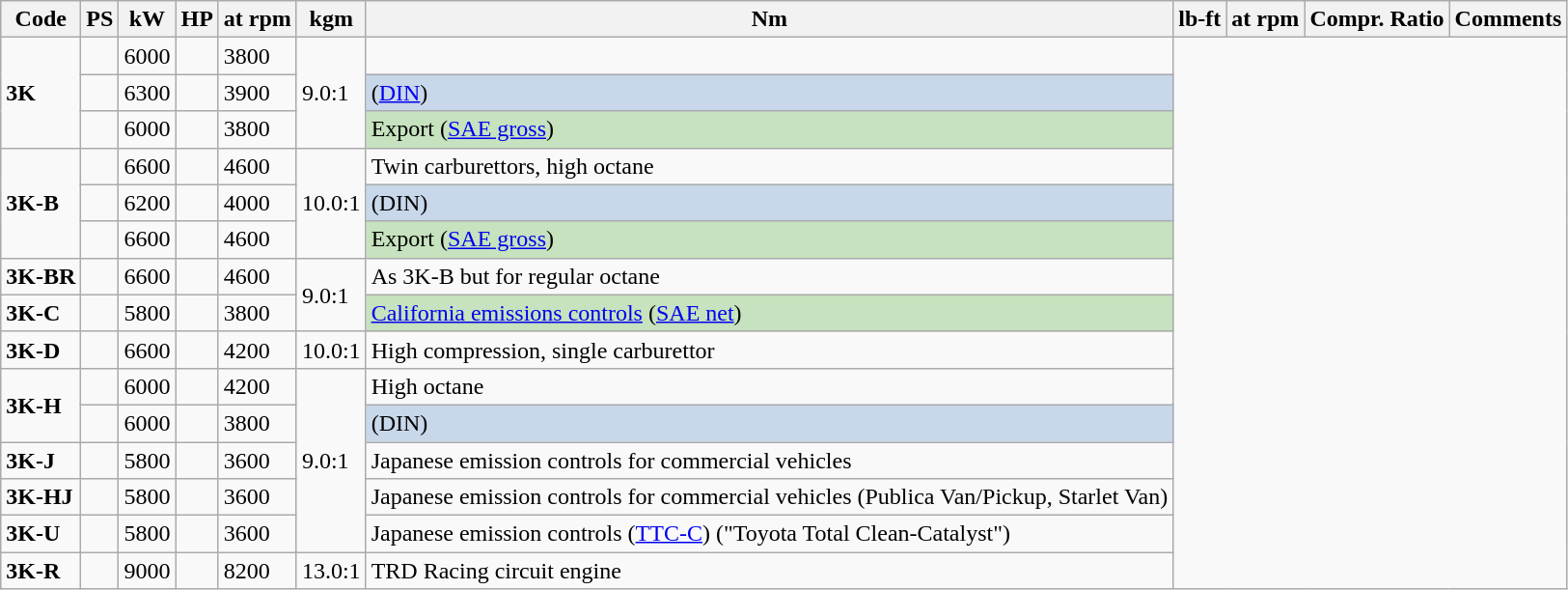<table class="wikitable">
<tr>
<th>Code</th>
<th>PS</th>
<th>kW</th>
<th>HP</th>
<th>at rpm</th>
<th>kgm</th>
<th>Nm</th>
<th>lb-ft</th>
<th>at rpm</th>
<th>Compr. Ratio</th>
<th>Comments</th>
</tr>
<tr>
<td rowspan="3"><strong>3K</strong></td>
<td></td>
<td>6000</td>
<td></td>
<td>3800</td>
<td rowspan="3">9.0:1</td>
<td></td>
</tr>
<tr>
<td></td>
<td>6300</td>
<td></td>
<td>3900</td>
<td style="background-color:#C8D7EA">(<a href='#'>DIN</a>)</td>
</tr>
<tr>
<td></td>
<td>6000</td>
<td></td>
<td>3800</td>
<td style="background-color:#C6E2BE">Export (<a href='#'>SAE gross</a>)</td>
</tr>
<tr>
<td rowspan="3"><strong>3K-B</strong></td>
<td></td>
<td>6600</td>
<td></td>
<td>4600</td>
<td rowspan="3">10.0:1</td>
<td>Twin carburettors, high octane</td>
</tr>
<tr>
<td></td>
<td>6200</td>
<td></td>
<td>4000</td>
<td style="background-color:#C8D7EA">(DIN)</td>
</tr>
<tr>
<td></td>
<td>6600</td>
<td></td>
<td>4600</td>
<td style="background-color:#C6E2BE">Export (<a href='#'>SAE gross</a>)</td>
</tr>
<tr>
<td><strong>3K-BR</strong></td>
<td></td>
<td>6600</td>
<td></td>
<td>4600</td>
<td rowspan="2">9.0:1</td>
<td>As 3K-B but for regular octane</td>
</tr>
<tr>
<td><strong>3K-C</strong></td>
<td></td>
<td>5800</td>
<td></td>
<td>3800</td>
<td style="background-color:#C6E2BE"><a href='#'>California emissions controls</a> (<a href='#'>SAE net</a>)</td>
</tr>
<tr>
<td><strong>3K-D</strong></td>
<td></td>
<td>6600</td>
<td></td>
<td>4200</td>
<td>10.0:1</td>
<td>High compression, single carburettor</td>
</tr>
<tr>
<td rowspan="2"><strong>3K-H</strong></td>
<td></td>
<td>6000</td>
<td></td>
<td>4200</td>
<td rowspan="5">9.0:1</td>
<td>High octane</td>
</tr>
<tr>
<td></td>
<td>6000</td>
<td></td>
<td>3800</td>
<td style="background-color:#C8D7EA">(DIN)</td>
</tr>
<tr>
<td><strong>3K-J</strong></td>
<td></td>
<td>5800</td>
<td></td>
<td>3600</td>
<td>Japanese emission controls for commercial vehicles</td>
</tr>
<tr>
<td><strong>3K-HJ</strong></td>
<td></td>
<td>5800</td>
<td></td>
<td>3600</td>
<td>Japanese emission controls for commercial vehicles (Publica Van/Pickup, Starlet Van)</td>
</tr>
<tr>
<td><strong>3K-U</strong></td>
<td></td>
<td>5800</td>
<td></td>
<td>3600</td>
<td>Japanese emission controls (<a href='#'>TTC-C</a>) ("Toyota Total Clean-Catalyst")</td>
</tr>
<tr>
<td><strong>3K-R</strong></td>
<td></td>
<td>9000</td>
<td></td>
<td>8200</td>
<td>13.0:1</td>
<td>TRD Racing circuit engine</td>
</tr>
</table>
